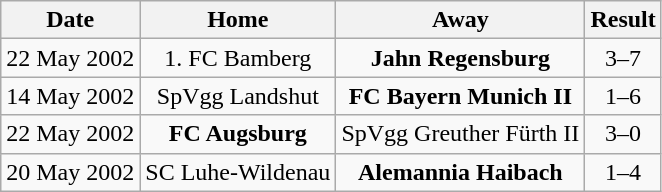<table class="wikitable">
<tr>
<th>Date</th>
<th>Home</th>
<th>Away</th>
<th>Result</th>
</tr>
<tr align="center">
<td>22 May 2002</td>
<td>1. FC Bamberg</td>
<td><strong>Jahn Regensburg</strong></td>
<td>3–7</td>
</tr>
<tr align="center">
<td>14 May 2002</td>
<td>SpVgg Landshut</td>
<td><strong>FC Bayern Munich II</strong></td>
<td>1–6</td>
</tr>
<tr align="center">
<td>22 May 2002</td>
<td><strong>FC Augsburg</strong></td>
<td>SpVgg Greuther Fürth II</td>
<td>3–0</td>
</tr>
<tr align="center">
<td>20 May 2002</td>
<td>SC Luhe-Wildenau</td>
<td><strong>Alemannia Haibach</strong></td>
<td>1–4</td>
</tr>
</table>
